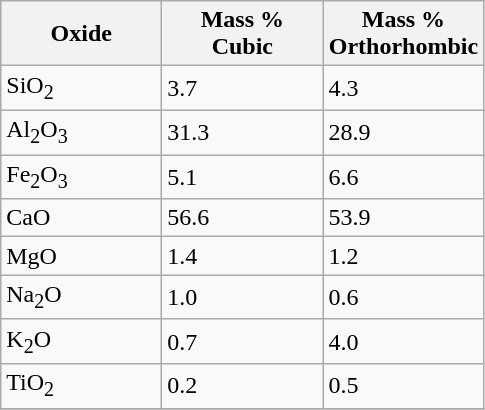<table class="wikitable">
<tr>
<th width="100">Oxide</th>
<th width="100">Mass % Cubic</th>
<th width="100">Mass % Orthorhombic</th>
</tr>
<tr>
<td>SiO<sub>2</sub></td>
<td>3.7</td>
<td>4.3</td>
</tr>
<tr>
<td>Al<sub>2</sub>O<sub>3</sub></td>
<td>31.3</td>
<td>28.9</td>
</tr>
<tr>
<td>Fe<sub>2</sub>O<sub>3</sub></td>
<td>5.1</td>
<td>6.6</td>
</tr>
<tr>
<td>CaO</td>
<td>56.6</td>
<td>53.9</td>
</tr>
<tr>
<td>MgO</td>
<td>1.4</td>
<td>1.2</td>
</tr>
<tr>
<td>Na<sub>2</sub>O</td>
<td>1.0</td>
<td>0.6</td>
</tr>
<tr>
<td>K<sub>2</sub>O</td>
<td>0.7</td>
<td>4.0</td>
</tr>
<tr>
<td>TiO<sub>2</sub></td>
<td>0.2</td>
<td>0.5</td>
</tr>
<tr>
</tr>
</table>
